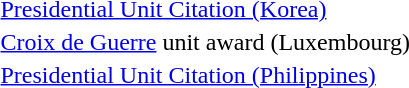<table>
<tr>
<td> <a href='#'>Presidential Unit Citation (Korea)</a></td>
</tr>
<tr>
<td> <a href='#'>Croix de Guerre</a> unit award (Luxembourg)</td>
</tr>
<tr>
<td> <a href='#'>Presidential Unit Citation (Philippines)</a></td>
</tr>
<tr>
</tr>
</table>
